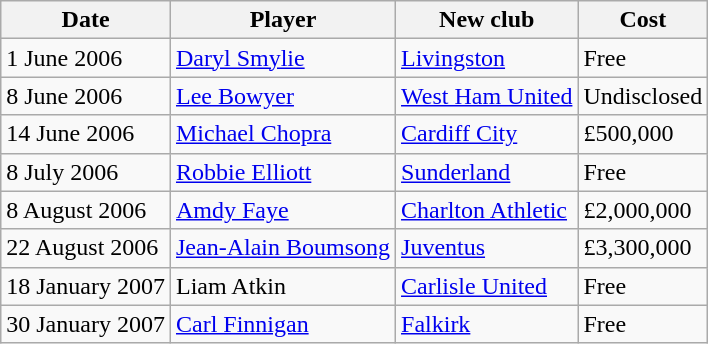<table class="wikitable">
<tr>
<th scope=col>Date</th>
<th scope=col>Player</th>
<th scope=col>New club</th>
<th scope=col>Cost</th>
</tr>
<tr>
<td>1 June 2006</td>
<td> <a href='#'>Daryl Smylie</a></td>
<td> <a href='#'>Livingston</a></td>
<td>Free</td>
</tr>
<tr>
<td>8 June 2006</td>
<td> <a href='#'>Lee Bowyer</a></td>
<td> <a href='#'>West Ham United</a></td>
<td>Undisclosed</td>
</tr>
<tr>
<td>14 June 2006</td>
<td> <a href='#'>Michael Chopra</a></td>
<td> <a href='#'>Cardiff City</a></td>
<td>£500,000</td>
</tr>
<tr>
<td>8 July 2006</td>
<td> <a href='#'>Robbie Elliott</a></td>
<td> <a href='#'>Sunderland</a></td>
<td>Free</td>
</tr>
<tr>
<td>8 August 2006</td>
<td> <a href='#'>Amdy Faye</a></td>
<td> <a href='#'>Charlton Athletic</a></td>
<td>£2,000,000</td>
</tr>
<tr>
<td>22 August 2006</td>
<td> <a href='#'>Jean-Alain Boumsong</a></td>
<td> <a href='#'>Juventus</a></td>
<td>£3,300,000</td>
</tr>
<tr>
<td>18 January 2007</td>
<td> Liam Atkin</td>
<td> <a href='#'>Carlisle United</a></td>
<td>Free</td>
</tr>
<tr>
<td>30 January 2007</td>
<td> <a href='#'>Carl Finnigan</a></td>
<td> <a href='#'>Falkirk</a></td>
<td>Free</td>
</tr>
</table>
